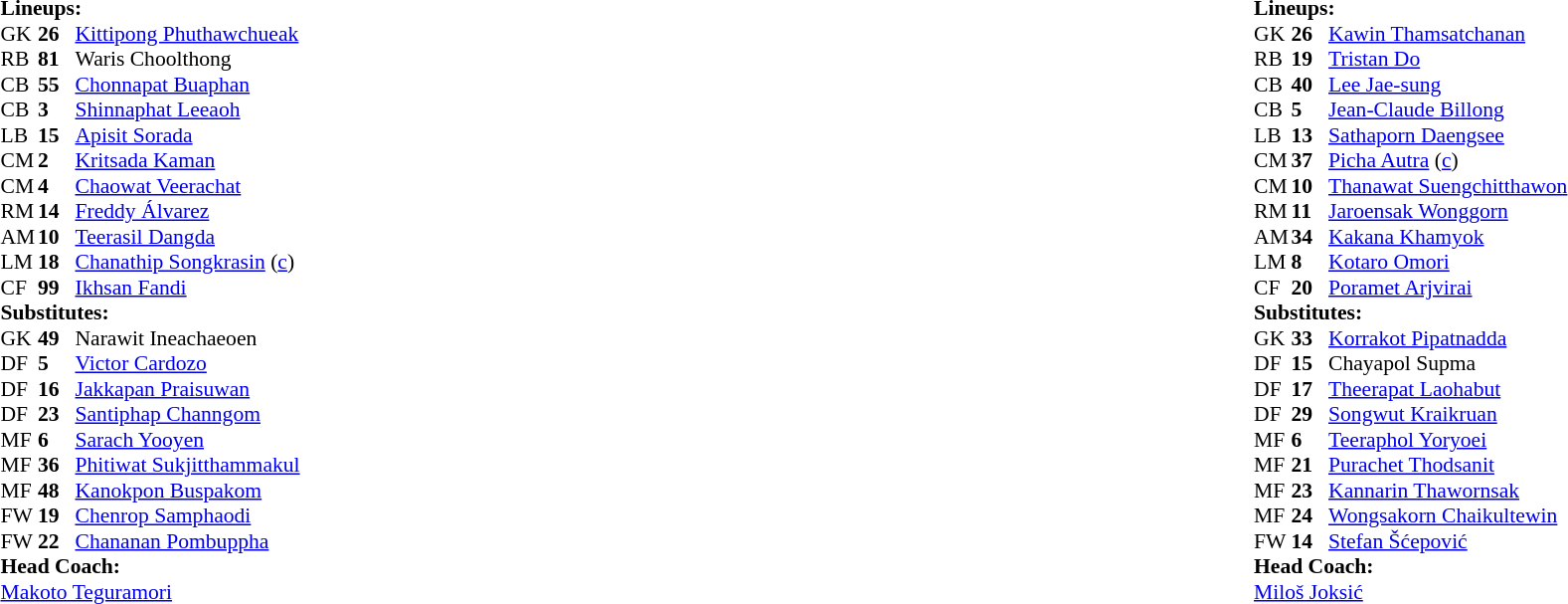<table style="width:100%">
<tr>
<td style="vertical-align:top; width:50%"><br><table style="font-size: 90%" cellspacing="0" cellpadding="0">
<tr>
<th width=25></th>
<th width=25></th>
</tr>
<tr>
<td colspan=3><strong>Lineups:</strong></td>
</tr>
<tr>
<td>GK</td>
<td><strong>26</strong></td>
<td> <a href='#'>Kittipong Phuthawchueak</a></td>
</tr>
<tr>
<td>RB</td>
<td><strong>81</strong></td>
<td> Waris Choolthong</td>
<td></td>
<td></td>
<td></td>
</tr>
<tr>
<td>CB</td>
<td><strong>55</strong></td>
<td> <a href='#'>Chonnapat Buaphan</a></td>
<td></td>
<td></td>
<td></td>
</tr>
<tr>
<td>CB</td>
<td><strong>3</strong></td>
<td> <a href='#'>Shinnaphat Leeaoh</a></td>
</tr>
<tr>
<td>LB</td>
<td><strong>15</strong></td>
<td> <a href='#'>Apisit Sorada</a></td>
</tr>
<tr>
<td>CM</td>
<td><strong>2</strong></td>
<td> <a href='#'>Kritsada Kaman</a></td>
</tr>
<tr>
<td>CM</td>
<td><strong>4</strong></td>
<td> <a href='#'>Chaowat Veerachat</a></td>
<td></td>
<td></td>
<td></td>
</tr>
<tr>
<td>RM</td>
<td><strong>14</strong></td>
<td> <a href='#'>Freddy Álvarez</a></td>
<td></td>
<td></td>
<td></td>
</tr>
<tr>
<td>AM</td>
<td><strong>10</strong></td>
<td> <a href='#'>Teerasil Dangda</a></td>
<td></td>
</tr>
<tr>
<td>LM</td>
<td><strong>18</strong></td>
<td> <a href='#'>Chanathip Songkrasin</a> (<a href='#'>c</a>)</td>
<td></td>
<td></td>
</tr>
<tr>
<td>CF</td>
<td><strong>99</strong></td>
<td> <a href='#'>Ikhsan Fandi</a></td>
<td></td>
<td></td>
<td></td>
</tr>
<tr>
<td colspan=3><strong>Substitutes:</strong></td>
</tr>
<tr>
<td>GK</td>
<td><strong>49</strong></td>
<td> Narawit Ineachaeoen</td>
</tr>
<tr>
<td>DF</td>
<td><strong>5</strong></td>
<td> <a href='#'>Victor Cardozo</a></td>
</tr>
<tr>
<td>DF</td>
<td><strong>16</strong></td>
<td> <a href='#'>Jakkapan Praisuwan</a></td>
<td></td>
<td></td>
<td></td>
</tr>
<tr>
<td>DF</td>
<td><strong>23</strong></td>
<td> <a href='#'>Santiphap Channgom</a></td>
<td></td>
<td></td>
<td></td>
</tr>
<tr>
<td>MF</td>
<td><strong>6</strong></td>
<td> <a href='#'>Sarach Yooyen</a></td>
<td></td>
<td></td>
<td></td>
</tr>
<tr>
<td>MF</td>
<td><strong>36</strong></td>
<td> <a href='#'>Phitiwat Sukjitthammakul</a></td>
</tr>
<tr>
<td>MF</td>
<td><strong>48</strong></td>
<td> <a href='#'>Kanokpon Buspakom</a></td>
</tr>
<tr>
<td>FW</td>
<td><strong>19</strong></td>
<td> <a href='#'>Chenrop Samphaodi</a></td>
<td></td>
<td></td>
<td></td>
</tr>
<tr>
<td>FW</td>
<td><strong>22</strong></td>
<td> <a href='#'>Chananan Pombuppha</a></td>
<td></td>
<td></td>
<td></td>
</tr>
<tr>
<td colspan=3><strong>Head Coach:</strong></td>
</tr>
<tr>
<td colspan=4> <a href='#'>Makoto Teguramori</a></td>
</tr>
</table>
</td>
<td style="vertical-align:top"></td>
<td style="vertical-align:top; width:50%"><br><table cellspacing="0" cellpadding="0" style="font-size:90%; margin:auto">
<tr>
<th width=25></th>
<th width=25></th>
</tr>
<tr>
<td colspan=3><strong>Lineups:</strong></td>
</tr>
<tr>
<td>GK</td>
<td><strong>26</strong></td>
<td> <a href='#'>Kawin Thamsatchanan</a></td>
</tr>
<tr>
<td>RB</td>
<td><strong>19</strong></td>
<td> <a href='#'>Tristan Do</a></td>
</tr>
<tr>
<td>CB</td>
<td><strong>40</strong></td>
<td> <a href='#'>Lee Jae-sung</a></td>
</tr>
<tr>
<td>CB</td>
<td><strong>5</strong></td>
<td> <a href='#'>Jean-Claude Billong</a></td>
<td></td>
</tr>
<tr>
<td>LB</td>
<td><strong>13</strong></td>
<td> <a href='#'>Sathaporn Daengsee</a></td>
<td></td>
</tr>
<tr>
<td>CM</td>
<td><strong>37</strong></td>
<td> <a href='#'>Picha Autra</a> (<a href='#'>c</a>)</td>
<td></td>
<td></td>
</tr>
<tr>
<td>CM</td>
<td><strong>10</strong></td>
<td> <a href='#'>Thanawat Suengchitthawon</a></td>
<td></td>
<td></td>
</tr>
<tr>
<td>RM</td>
<td><strong>11</strong></td>
<td> <a href='#'>Jaroensak Wonggorn</a></td>
</tr>
<tr>
<td>AM</td>
<td><strong>34</strong></td>
<td> <a href='#'>Kakana Khamyok</a></td>
<td></td>
<td></td>
</tr>
<tr>
<td>LM</td>
<td><strong>8</strong></td>
<td> <a href='#'>Kotaro Omori</a></td>
<td></td>
<td></td>
</tr>
<tr>
<td>CF</td>
<td><strong>20</strong></td>
<td> <a href='#'>Poramet Arjvirai</a></td>
</tr>
<tr>
<td colspan=3><strong>Substitutes:</strong></td>
</tr>
<tr>
<td>GK</td>
<td><strong>33</strong></td>
<td> <a href='#'>Korrakot Pipatnadda</a></td>
</tr>
<tr>
<td>DF</td>
<td><strong>15</strong></td>
<td> Chayapol Supma</td>
<td></td>
<td></td>
</tr>
<tr>
<td>DF</td>
<td><strong>17</strong></td>
<td> <a href='#'>Theerapat Laohabut</a></td>
</tr>
<tr>
<td>DF</td>
<td><strong>29</strong></td>
<td> <a href='#'>Songwut Kraikruan</a></td>
</tr>
<tr>
<td>MF</td>
<td><strong>6</strong></td>
<td> <a href='#'>Teeraphol Yoryoei</a></td>
<td></td>
<td></td>
</tr>
<tr>
<td>MF</td>
<td><strong>21</strong></td>
<td> <a href='#'>Purachet Thodsanit</a></td>
</tr>
<tr>
<td>MF</td>
<td><strong>23</strong></td>
<td> <a href='#'>Kannarin Thawornsak</a></td>
<td></td>
<td></td>
</tr>
<tr>
<td>MF</td>
<td><strong>24</strong></td>
<td> <a href='#'>Wongsakorn Chaikultewin</a></td>
</tr>
<tr>
<td>FW</td>
<td><strong>14</strong></td>
<td> <a href='#'>Stefan Šćepović</a></td>
<td></td>
<td></td>
</tr>
<tr>
<td colspan=3><strong>Head Coach:</strong></td>
</tr>
<tr>
<td colspan=4> <a href='#'>Miloš Joksić</a></td>
</tr>
</table>
</td>
</tr>
</table>
